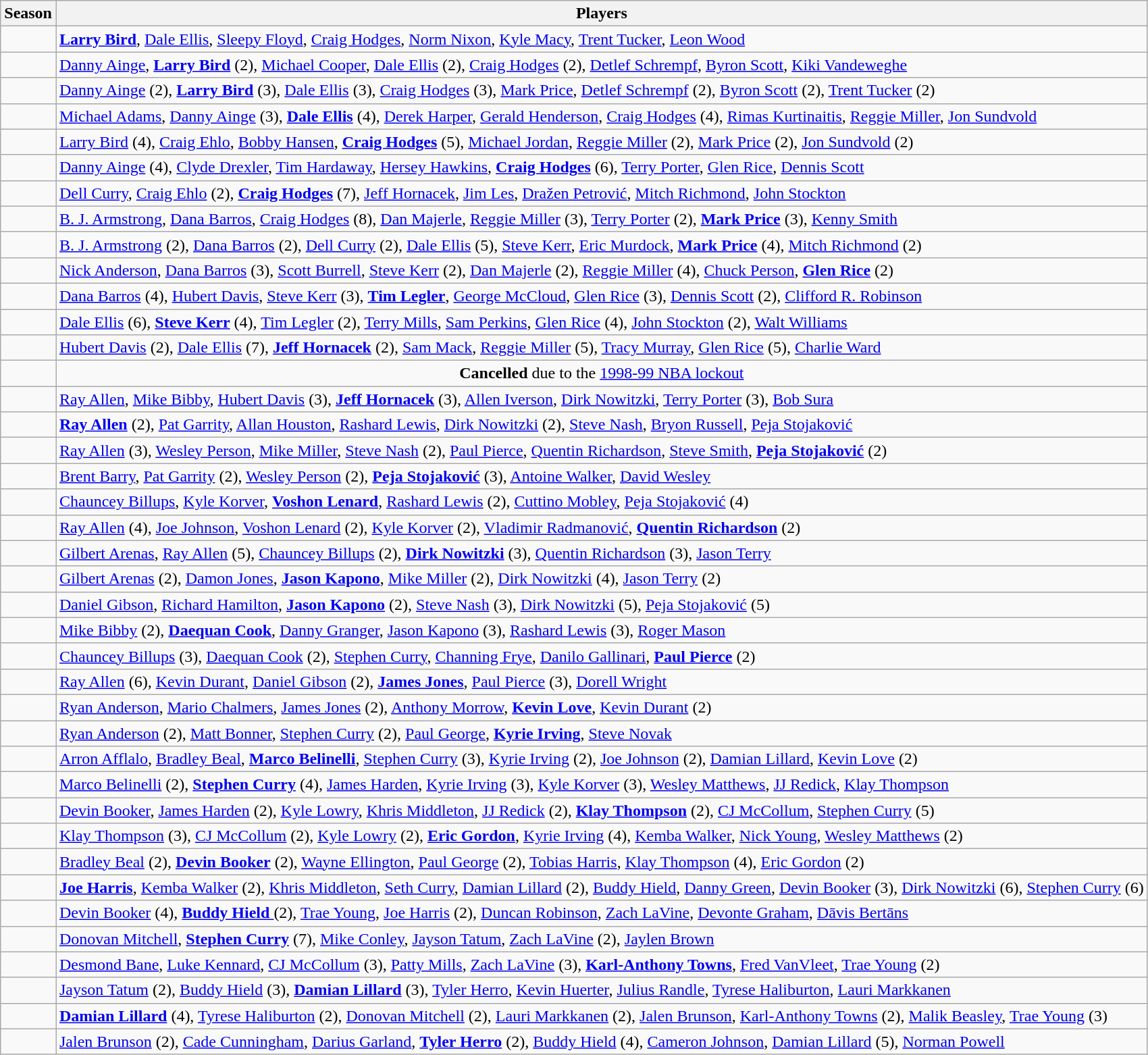<table class="wikitable">
<tr>
<th>Season</th>
<th>Players</th>
</tr>
<tr>
<td></td>
<td><strong><a href='#'>Larry Bird</a></strong>, <a href='#'>Dale Ellis</a>, <a href='#'>Sleepy Floyd</a>, <a href='#'>Craig Hodges</a>, <a href='#'>Norm Nixon</a>, <a href='#'>Kyle Macy</a>, <a href='#'>Trent Tucker</a>, <a href='#'>Leon Wood</a></td>
</tr>
<tr>
<td></td>
<td><a href='#'>Danny Ainge</a>, <strong><a href='#'>Larry Bird</a></strong> (2), <a href='#'>Michael Cooper</a>, <a href='#'>Dale Ellis</a> (2), <a href='#'>Craig Hodges</a> (2), <a href='#'>Detlef Schrempf</a>, <a href='#'>Byron Scott</a>, <a href='#'>Kiki Vandeweghe</a></td>
</tr>
<tr>
<td></td>
<td><a href='#'>Danny Ainge</a> (2), <strong><a href='#'>Larry Bird</a></strong> (3), <a href='#'>Dale Ellis</a> (3), <a href='#'>Craig Hodges</a> (3), <a href='#'>Mark Price</a>, <a href='#'>Detlef Schrempf</a> (2), <a href='#'>Byron Scott</a> (2), <a href='#'>Trent Tucker</a> (2)</td>
</tr>
<tr>
<td></td>
<td><a href='#'>Michael Adams</a>, <a href='#'>Danny Ainge</a> (3), <strong><a href='#'>Dale Ellis</a></strong> (4), <a href='#'>Derek Harper</a>, <a href='#'>Gerald Henderson</a>, <a href='#'>Craig Hodges</a> (4), <a href='#'>Rimas Kurtinaitis</a>, <a href='#'>Reggie Miller</a>, <a href='#'>Jon Sundvold</a></td>
</tr>
<tr>
<td></td>
<td><a href='#'>Larry Bird</a> (4), <a href='#'>Craig Ehlo</a>, <a href='#'>Bobby Hansen</a>, <strong><a href='#'>Craig Hodges</a></strong> (5), <a href='#'>Michael Jordan</a>, <a href='#'>Reggie Miller</a> (2), <a href='#'>Mark Price</a> (2), <a href='#'>Jon Sundvold</a> (2)</td>
</tr>
<tr>
<td></td>
<td><a href='#'>Danny Ainge</a> (4), <a href='#'>Clyde Drexler</a>, <a href='#'>Tim Hardaway</a>, <a href='#'>Hersey Hawkins</a>, <strong><a href='#'>Craig Hodges</a></strong> (6), <a href='#'>Terry Porter</a>, <a href='#'>Glen Rice</a>, <a href='#'>Dennis Scott</a></td>
</tr>
<tr>
<td></td>
<td><a href='#'>Dell Curry</a>, <a href='#'>Craig Ehlo</a> (2), <strong><a href='#'>Craig Hodges</a></strong> (7), <a href='#'>Jeff Hornacek</a>, <a href='#'>Jim Les</a>, <a href='#'>Dražen Petrović</a>, <a href='#'>Mitch Richmond</a>, <a href='#'>John Stockton</a></td>
</tr>
<tr>
<td></td>
<td><a href='#'>B. J. Armstrong</a>, <a href='#'>Dana Barros</a>, <a href='#'>Craig Hodges</a> (8), <a href='#'>Dan Majerle</a>, <a href='#'>Reggie Miller</a> (3), <a href='#'>Terry Porter</a> (2), <strong><a href='#'>Mark Price</a></strong> (3), <a href='#'>Kenny Smith</a></td>
</tr>
<tr>
<td></td>
<td><a href='#'>B. J. Armstrong</a> (2), <a href='#'>Dana Barros</a> (2), <a href='#'>Dell Curry</a> (2), <a href='#'>Dale Ellis</a> (5), <a href='#'>Steve Kerr</a>, <a href='#'>Eric Murdock</a>, <strong><a href='#'>Mark Price</a></strong> (4), <a href='#'>Mitch Richmond</a> (2)</td>
</tr>
<tr>
<td></td>
<td><a href='#'>Nick Anderson</a>, <a href='#'>Dana Barros</a> (3), <a href='#'>Scott Burrell</a>, <a href='#'>Steve Kerr</a> (2), <a href='#'>Dan Majerle</a> (2), <a href='#'>Reggie Miller</a> (4), <a href='#'>Chuck Person</a>, <strong><a href='#'>Glen Rice</a></strong> (2)</td>
</tr>
<tr>
<td></td>
<td><a href='#'>Dana Barros</a> (4), <a href='#'>Hubert Davis</a>, <a href='#'>Steve Kerr</a> (3), <strong><a href='#'>Tim Legler</a></strong>, <a href='#'>George McCloud</a>, <a href='#'>Glen Rice</a> (3), <a href='#'>Dennis Scott</a> (2), <a href='#'>Clifford R. Robinson</a></td>
</tr>
<tr>
<td></td>
<td><a href='#'>Dale Ellis</a> (6), <strong><a href='#'>Steve Kerr</a></strong> (4), <a href='#'>Tim Legler</a> (2), <a href='#'>Terry Mills</a>, <a href='#'>Sam Perkins</a>, <a href='#'>Glen Rice</a> (4), <a href='#'>John Stockton</a> (2), <a href='#'>Walt Williams</a></td>
</tr>
<tr>
<td></td>
<td><a href='#'>Hubert Davis</a> (2), <a href='#'>Dale Ellis</a> (7), <strong><a href='#'>Jeff Hornacek</a></strong> (2), <a href='#'>Sam Mack</a>, <a href='#'>Reggie Miller</a> (5), <a href='#'>Tracy Murray</a>, <a href='#'>Glen Rice</a> (5), <a href='#'>Charlie Ward</a></td>
</tr>
<tr>
<td></td>
<td align=center><strong>Cancelled</strong> due to the <a href='#'>1998-99 NBA lockout</a></td>
</tr>
<tr>
<td></td>
<td><a href='#'>Ray Allen</a>, <a href='#'>Mike Bibby</a>, <a href='#'>Hubert Davis</a> (3), <strong><a href='#'>Jeff Hornacek</a></strong> (3), <a href='#'>Allen Iverson</a>, <a href='#'>Dirk Nowitzki</a>, <a href='#'>Terry Porter</a> (3), <a href='#'>Bob Sura</a></td>
</tr>
<tr>
<td></td>
<td><strong><a href='#'>Ray Allen</a></strong> (2), <a href='#'>Pat Garrity</a>, <a href='#'>Allan Houston</a>, <a href='#'>Rashard Lewis</a>, <a href='#'>Dirk Nowitzki</a> (2), <a href='#'>Steve Nash</a>, <a href='#'>Bryon Russell</a>, <a href='#'>Peja Stojaković</a></td>
</tr>
<tr>
<td></td>
<td><a href='#'>Ray Allen</a> (3), <a href='#'>Wesley Person</a>, <a href='#'>Mike Miller</a>, <a href='#'>Steve Nash</a> (2), <a href='#'>Paul Pierce</a>, <a href='#'>Quentin Richardson</a>, <a href='#'>Steve Smith</a>, <strong><a href='#'>Peja Stojaković</a></strong> (2)</td>
</tr>
<tr>
<td></td>
<td><a href='#'>Brent Barry</a>, <a href='#'>Pat Garrity</a> (2), <a href='#'>Wesley Person</a> (2), <strong><a href='#'>Peja Stojaković</a></strong> (3), <a href='#'>Antoine Walker</a>, <a href='#'>David Wesley</a></td>
</tr>
<tr>
<td></td>
<td><a href='#'>Chauncey Billups</a>, <a href='#'>Kyle Korver</a>, <strong><a href='#'>Voshon Lenard</a></strong>, <a href='#'>Rashard Lewis</a> (2), <a href='#'>Cuttino Mobley</a>, <a href='#'>Peja Stojaković</a> (4)</td>
</tr>
<tr>
<td></td>
<td><a href='#'>Ray Allen</a> (4), <a href='#'>Joe Johnson</a>, <a href='#'>Voshon Lenard</a> (2), <a href='#'>Kyle Korver</a> (2), <a href='#'>Vladimir Radmanović</a>, <strong><a href='#'>Quentin Richardson</a></strong> (2)</td>
</tr>
<tr>
<td></td>
<td><a href='#'>Gilbert Arenas</a>, <a href='#'>Ray Allen</a> (5), <a href='#'>Chauncey Billups</a> (2), <strong><a href='#'>Dirk Nowitzki</a></strong> (3), <a href='#'>Quentin Richardson</a> (3), <a href='#'>Jason Terry</a></td>
</tr>
<tr>
<td></td>
<td><a href='#'>Gilbert Arenas</a> (2), <a href='#'>Damon Jones</a>, <strong><a href='#'>Jason Kapono</a></strong>, <a href='#'>Mike Miller</a> (2), <a href='#'>Dirk Nowitzki</a> (4), <a href='#'>Jason Terry</a> (2)</td>
</tr>
<tr>
<td></td>
<td><a href='#'>Daniel Gibson</a>, <a href='#'>Richard Hamilton</a>, <strong><a href='#'>Jason Kapono</a></strong> (2), <a href='#'>Steve Nash</a> (3), <a href='#'>Dirk Nowitzki</a> (5), <a href='#'>Peja Stojaković</a> (5)</td>
</tr>
<tr>
<td></td>
<td><a href='#'>Mike Bibby</a> (2), <strong><a href='#'>Daequan Cook</a></strong>, <a href='#'>Danny Granger</a>, <a href='#'>Jason Kapono</a> (3), <a href='#'>Rashard Lewis</a> (3), <a href='#'>Roger Mason</a></td>
</tr>
<tr>
<td></td>
<td><a href='#'>Chauncey Billups</a> (3), <a href='#'>Daequan Cook</a> (2), <a href='#'>Stephen Curry</a>, <a href='#'>Channing Frye</a>, <a href='#'>Danilo Gallinari</a>, <strong><a href='#'>Paul Pierce</a></strong> (2)</td>
</tr>
<tr>
<td></td>
<td><a href='#'>Ray Allen</a> (6), <a href='#'>Kevin Durant</a>, <a href='#'>Daniel Gibson</a> (2), <strong><a href='#'>James Jones</a></strong>, <a href='#'>Paul Pierce</a> (3), <a href='#'>Dorell Wright</a></td>
</tr>
<tr>
<td></td>
<td><a href='#'>Ryan Anderson</a>, <a href='#'>Mario Chalmers</a>, <a href='#'>James Jones</a> (2), <a href='#'>Anthony Morrow</a>, <strong><a href='#'>Kevin Love</a></strong>, <a href='#'>Kevin Durant</a> (2)</td>
</tr>
<tr>
<td></td>
<td><a href='#'>Ryan Anderson</a> (2), <a href='#'>Matt Bonner</a>, <a href='#'>Stephen Curry</a> (2), <a href='#'>Paul George</a>, <strong><a href='#'>Kyrie Irving</a></strong>, <a href='#'>Steve Novak</a></td>
</tr>
<tr>
<td></td>
<td><a href='#'>Arron Afflalo</a>, <a href='#'>Bradley Beal</a>, <strong><a href='#'>Marco Belinelli</a></strong>, <a href='#'>Stephen Curry</a> (3), <a href='#'>Kyrie Irving</a> (2), <a href='#'>Joe Johnson</a> (2), <a href='#'>Damian Lillard</a>, <a href='#'>Kevin Love</a> (2)</td>
</tr>
<tr>
<td></td>
<td><a href='#'>Marco Belinelli</a> (2), <strong><a href='#'>Stephen Curry</a></strong> (4), <a href='#'>James Harden</a>, <a href='#'>Kyrie Irving</a> (3), <a href='#'>Kyle Korver</a> (3), <a href='#'>Wesley Matthews</a>, <a href='#'>JJ Redick</a>, <a href='#'>Klay Thompson</a></td>
</tr>
<tr>
<td></td>
<td><a href='#'>Devin Booker</a>, <a href='#'>James Harden</a> (2), <a href='#'>Kyle Lowry</a>, <a href='#'>Khris Middleton</a>, <a href='#'>JJ Redick</a> (2), <strong><a href='#'>Klay Thompson</a></strong> (2), <a href='#'>CJ McCollum</a>, <a href='#'>Stephen Curry</a> (5)</td>
</tr>
<tr>
<td></td>
<td><a href='#'>Klay Thompson</a> (3), <a href='#'>CJ McCollum</a> (2), <a href='#'>Kyle Lowry</a> (2), <strong><a href='#'>Eric Gordon</a></strong>, <a href='#'>Kyrie Irving</a> (4), <a href='#'>Kemba Walker</a>, <a href='#'>Nick Young</a>, <a href='#'>Wesley Matthews</a> (2)</td>
</tr>
<tr>
<td></td>
<td><a href='#'>Bradley Beal</a> (2), <strong><a href='#'>Devin Booker</a></strong> (2), <a href='#'>Wayne Ellington</a>, <a href='#'>Paul George</a> (2), <a href='#'>Tobias Harris</a>, <a href='#'>Klay Thompson</a> (4), <a href='#'>Eric Gordon</a> (2)</td>
</tr>
<tr>
<td></td>
<td><strong><a href='#'>Joe Harris</a></strong>, <a href='#'>Kemba Walker</a> (2), <a href='#'>Khris Middleton</a>, <a href='#'>Seth Curry</a>, <a href='#'>Damian Lillard</a> (2), <a href='#'>Buddy Hield</a>, <a href='#'>Danny Green</a>, <a href='#'>Devin Booker</a> (3), <a href='#'>Dirk Nowitzki</a> (6), <a href='#'>Stephen Curry</a> (6)</td>
</tr>
<tr>
<td></td>
<td><a href='#'>Devin Booker</a> (4), <strong><a href='#'>Buddy Hield </a></strong> (2), <a href='#'>Trae Young</a>, <a href='#'>Joe Harris</a> (2), <a href='#'>Duncan Robinson</a>, <a href='#'>Zach LaVine</a>, <a href='#'>Devonte Graham</a>, <a href='#'>Dāvis Bertāns</a></td>
</tr>
<tr>
<td></td>
<td><a href='#'>Donovan Mitchell</a>, <strong><a href='#'>Stephen Curry</a></strong> (7), <a href='#'>Mike Conley</a>, <a href='#'>Jayson Tatum</a>, <a href='#'>Zach LaVine</a> (2), <a href='#'>Jaylen Brown</a></td>
</tr>
<tr>
<td></td>
<td><a href='#'>Desmond Bane</a>, <a href='#'>Luke Kennard</a>, <a href='#'>CJ McCollum</a> (3), <a href='#'>Patty Mills</a>, <a href='#'>Zach LaVine</a> (3), <strong><a href='#'>Karl-Anthony Towns</a></strong>, <a href='#'>Fred VanVleet</a>, <a href='#'>Trae Young</a> (2)</td>
</tr>
<tr>
<td></td>
<td><a href='#'>Jayson Tatum</a> (2), <a href='#'>Buddy Hield</a> (3), <strong><a href='#'>Damian Lillard</a></strong> (3), <a href='#'>Tyler Herro</a>, <a href='#'>Kevin Huerter</a>, <a href='#'>Julius Randle</a>, <a href='#'>Tyrese Haliburton</a>, <a href='#'>Lauri Markkanen</a></td>
</tr>
<tr>
<td></td>
<td><strong><a href='#'>Damian Lillard</a></strong> (4), <a href='#'>Tyrese Haliburton</a> (2), <a href='#'>Donovan Mitchell</a> (2), <a href='#'>Lauri Markkanen</a> (2), <a href='#'>Jalen Brunson</a>, <a href='#'>Karl-Anthony Towns</a> (2),  <a href='#'>Malik Beasley</a>, <a href='#'>Trae Young</a> (3)</td>
</tr>
<tr>
<td></td>
<td><a href='#'>Jalen Brunson</a> (2), <a href='#'>Cade Cunningham</a>, <a href='#'>Darius Garland</a>, <strong><a href='#'>Tyler Herro</a></strong> (2), <a href='#'>Buddy Hield</a> (4), <a href='#'>Cameron Johnson</a>,  <a href='#'>Damian Lillard</a> (5), <a href='#'>Norman Powell</a></td>
</tr>
</table>
